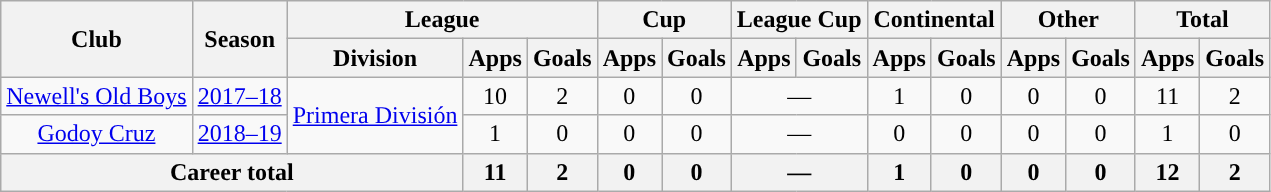<table class="wikitable" style="text-align:center">
<tr>
<th rowspan="2">Club</th>
<th rowspan="2">Season</th>
<th colspan="3">League</th>
<th colspan="2">Cup</th>
<th colspan="2">League Cup</th>
<th colspan="2">Continental</th>
<th colspan="2">Other</th>
<th colspan="2">Total</th>
</tr>
<tr>
<th>Division</th>
<th>Apps</th>
<th>Goals</th>
<th>Apps</th>
<th>Goals</th>
<th>Apps</th>
<th>Goals</th>
<th>Apps</th>
<th>Goals</th>
<th>Apps</th>
<th>Goals</th>
<th>Apps</th>
<th>Goals</th>
</tr>
<tr>
<td rowspan="1"><a href='#'>Newell's Old Boys</a></td>
<td><a href='#'>2017–18</a></td>
<td rowspan="2"><a href='#'>Primera División</a></td>
<td>10</td>
<td>2</td>
<td>0</td>
<td>0</td>
<td colspan="2">—</td>
<td>1</td>
<td>0</td>
<td>0</td>
<td>0</td>
<td>11</td>
<td>2</td>
</tr>
<tr>
<td rowspan="1"><a href='#'>Godoy Cruz</a></td>
<td><a href='#'>2018–19</a></td>
<td>1</td>
<td>0</td>
<td>0</td>
<td>0</td>
<td colspan="2">—</td>
<td>0</td>
<td>0</td>
<td>0</td>
<td>0</td>
<td>1</td>
<td>0</td>
</tr>
<tr>
<th colspan="3">Career total</th>
<th>11</th>
<th>2</th>
<th>0</th>
<th>0</th>
<th colspan="2">—</th>
<th>1</th>
<th>0</th>
<th>0</th>
<th>0</th>
<th>12</th>
<th>2</th>
</tr>
</table>
